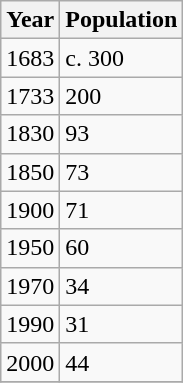<table class="wikitable">
<tr>
<th>Year</th>
<th>Population</th>
</tr>
<tr>
<td>1683</td>
<td>c. 300</td>
</tr>
<tr>
<td>1733</td>
<td>200</td>
</tr>
<tr>
<td>1830</td>
<td>93</td>
</tr>
<tr>
<td>1850</td>
<td>73</td>
</tr>
<tr>
<td>1900</td>
<td>71</td>
</tr>
<tr>
<td>1950</td>
<td>60</td>
</tr>
<tr>
<td>1970</td>
<td>34</td>
</tr>
<tr>
<td>1990</td>
<td>31</td>
</tr>
<tr>
<td>2000</td>
<td>44</td>
</tr>
<tr>
</tr>
</table>
